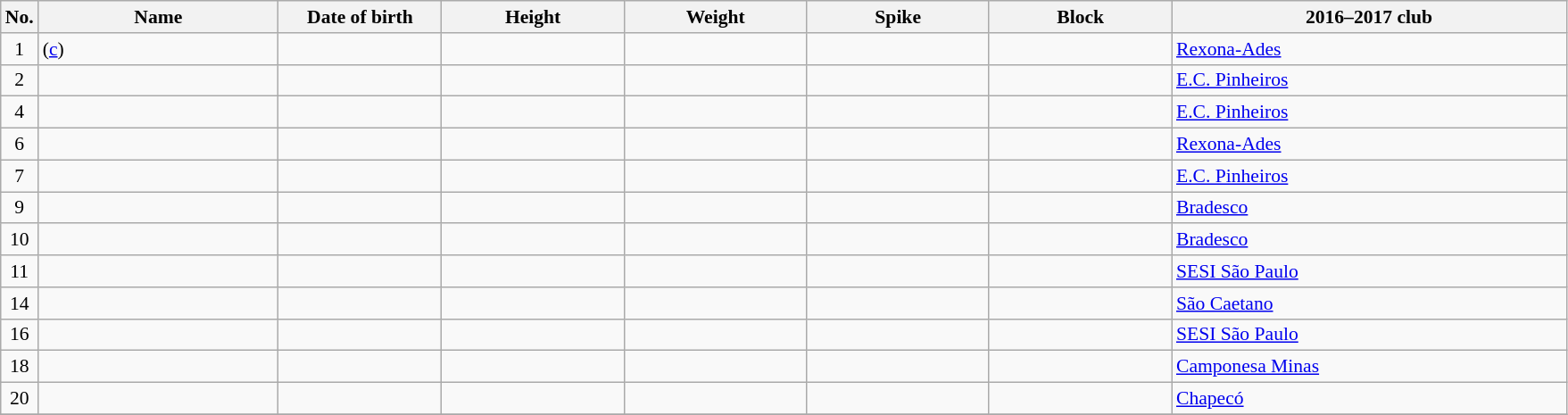<table class="wikitable sortable" style="font-size:90%; text-align:center;">
<tr>
<th>No.</th>
<th style="width:12em">Name</th>
<th style="width:8em">Date of birth</th>
<th style="width:9em">Height</th>
<th style="width:9em">Weight</th>
<th style="width:9em">Spike</th>
<th style="width:9em">Block</th>
<th style="width:20em">2016–2017 club</th>
</tr>
<tr>
<td>1</td>
<td align=left> (<a href='#'>c</a>)</td>
<td align=right></td>
<td></td>
<td></td>
<td></td>
<td></td>
<td align=left> <a href='#'>Rexona-Ades</a></td>
</tr>
<tr>
<td>2</td>
<td align=left></td>
<td align=right></td>
<td></td>
<td></td>
<td></td>
<td></td>
<td align=left> <a href='#'>E.C. Pinheiros</a></td>
</tr>
<tr>
<td>4</td>
<td align=left></td>
<td align=right></td>
<td></td>
<td></td>
<td></td>
<td></td>
<td align=left> <a href='#'>E.C. Pinheiros</a></td>
</tr>
<tr>
<td>6</td>
<td align=left></td>
<td align=right></td>
<td></td>
<td></td>
<td></td>
<td></td>
<td align=left> <a href='#'>Rexona-Ades</a></td>
</tr>
<tr>
<td>7</td>
<td align=left></td>
<td align=right></td>
<td></td>
<td></td>
<td></td>
<td></td>
<td align=left> <a href='#'>E.C. Pinheiros</a></td>
</tr>
<tr>
<td>9</td>
<td align=left></td>
<td align=right></td>
<td></td>
<td></td>
<td></td>
<td></td>
<td align=left> <a href='#'>Bradesco</a></td>
</tr>
<tr>
<td>10</td>
<td align=left></td>
<td align=right></td>
<td></td>
<td></td>
<td></td>
<td></td>
<td align=left> <a href='#'>Bradesco</a></td>
</tr>
<tr>
<td>11</td>
<td align=left></td>
<td align=right></td>
<td></td>
<td></td>
<td></td>
<td></td>
<td align=left> <a href='#'>SESI São Paulo</a></td>
</tr>
<tr>
<td>14</td>
<td align=left></td>
<td align=right></td>
<td></td>
<td></td>
<td></td>
<td></td>
<td align=left> <a href='#'>São Caetano</a></td>
</tr>
<tr>
<td>16</td>
<td align=left></td>
<td align=right></td>
<td></td>
<td></td>
<td></td>
<td></td>
<td align=left> <a href='#'>SESI São Paulo</a></td>
</tr>
<tr>
<td>18</td>
<td align=left></td>
<td align=right></td>
<td></td>
<td></td>
<td></td>
<td></td>
<td align=left> <a href='#'>Camponesa Minas</a></td>
</tr>
<tr>
<td>20</td>
<td align=left></td>
<td align=right></td>
<td></td>
<td></td>
<td></td>
<td></td>
<td align=left> <a href='#'>Chapecó</a></td>
</tr>
<tr>
</tr>
</table>
